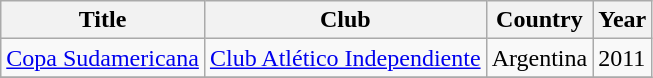<table class="wikitable" style="text-align: left;">
<tr>
<th>Title</th>
<th>Club</th>
<th>Country</th>
<th>Year</th>
</tr>
<tr>
<td><a href='#'>Copa Sudamericana</a></td>
<td><a href='#'>Club Atlético Independiente</a></td>
<td>Argentina</td>
<td>2011</td>
</tr>
<tr>
</tr>
</table>
